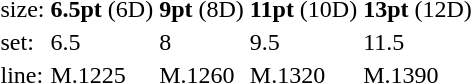<table style="margin-left:40px;">
<tr>
<td>size:</td>
<td><strong>6.5pt</strong> (6D)</td>
<td><strong>9pt</strong> (8D)</td>
<td><strong>11pt</strong> (10D)</td>
<td><strong>13pt</strong> (12D)</td>
</tr>
<tr>
<td>set:</td>
<td>6.5</td>
<td>8</td>
<td>9.5</td>
<td>11.5</td>
</tr>
<tr>
<td>line:</td>
<td>M.1225</td>
<td>M.1260</td>
<td>M.1320</td>
<td>M.1390</td>
</tr>
</table>
